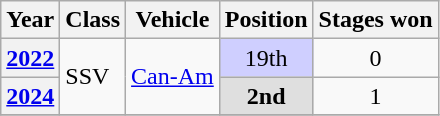<table class="wikitable">
<tr>
<th>Year</th>
<th>Class</th>
<th>Vehicle</th>
<th>Position</th>
<th>Stages won</th>
</tr>
<tr>
<th><a href='#'>2022</a></th>
<td rowspan="2">SSV</td>
<td rowspan="2"> <a href='#'>Can-Am</a></td>
<td align="center" style="background:#CFCFFF;">19th</td>
<td align="center">0</td>
</tr>
<tr>
<th><a href='#'>2024</a></th>
<td align="center" style="background:#DFDFDF;"><strong>2nd</strong></td>
<td align="center">1</td>
</tr>
<tr>
</tr>
</table>
